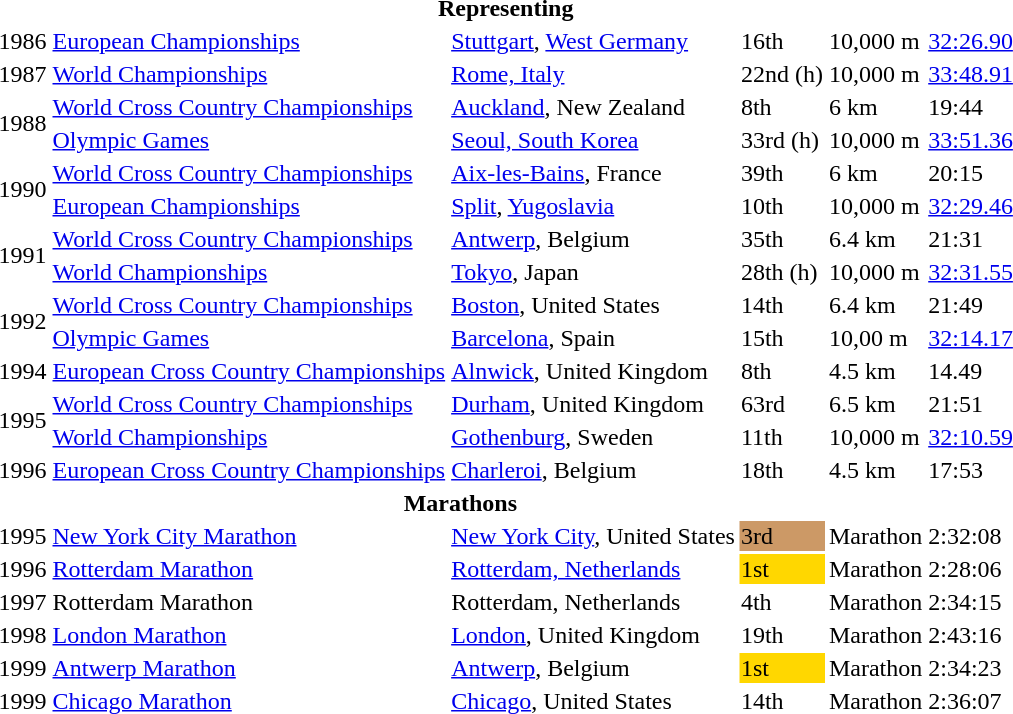<table>
<tr>
<th colspan="6">Representing </th>
</tr>
<tr>
<td>1986</td>
<td><a href='#'>European Championships</a></td>
<td><a href='#'>Stuttgart</a>, <a href='#'>West Germany</a></td>
<td>16th</td>
<td>10,000 m</td>
<td><a href='#'>32:26.90</a></td>
</tr>
<tr>
<td>1987</td>
<td><a href='#'>World Championships</a></td>
<td><a href='#'>Rome, Italy</a></td>
<td>22nd (h)</td>
<td>10,000 m</td>
<td><a href='#'>33:48.91</a></td>
</tr>
<tr>
<td rowspan=2>1988</td>
<td><a href='#'>World Cross Country Championships</a></td>
<td><a href='#'>Auckland</a>, New Zealand</td>
<td>8th</td>
<td>6 km</td>
<td>19:44</td>
</tr>
<tr>
<td><a href='#'>Olympic Games</a></td>
<td><a href='#'>Seoul, South Korea</a></td>
<td>33rd (h)</td>
<td>10,000 m</td>
<td><a href='#'>33:51.36</a></td>
</tr>
<tr>
<td rowspan=2>1990</td>
<td><a href='#'>World Cross Country Championships</a></td>
<td><a href='#'>Aix-les-Bains</a>, France</td>
<td>39th</td>
<td>6 km</td>
<td>20:15</td>
</tr>
<tr>
<td><a href='#'>European Championships</a></td>
<td><a href='#'>Split</a>, <a href='#'>Yugoslavia</a></td>
<td>10th</td>
<td>10,000 m</td>
<td><a href='#'>32:29.46</a></td>
</tr>
<tr>
<td rowspan=2>1991</td>
<td><a href='#'>World Cross Country Championships</a></td>
<td><a href='#'>Antwerp</a>, Belgium</td>
<td>35th</td>
<td>6.4 km</td>
<td>21:31</td>
</tr>
<tr>
<td><a href='#'>World Championships</a></td>
<td><a href='#'>Tokyo</a>, Japan</td>
<td>28th (h)</td>
<td>10,000 m</td>
<td><a href='#'>32:31.55</a></td>
</tr>
<tr>
<td rowspan=2>1992</td>
<td><a href='#'>World Cross Country Championships</a></td>
<td><a href='#'>Boston</a>, United States</td>
<td>14th</td>
<td>6.4 km</td>
<td>21:49</td>
</tr>
<tr>
<td><a href='#'>Olympic Games</a></td>
<td><a href='#'>Barcelona</a>, Spain</td>
<td>15th</td>
<td>10,00 m</td>
<td><a href='#'>32:14.17</a></td>
</tr>
<tr>
<td>1994</td>
<td><a href='#'>European Cross Country Championships</a></td>
<td><a href='#'>Alnwick</a>, United Kingdom</td>
<td>8th</td>
<td>4.5 km</td>
<td>14.49</td>
</tr>
<tr>
<td rowspan=2>1995</td>
<td><a href='#'>World Cross Country Championships</a></td>
<td><a href='#'>Durham</a>, United Kingdom</td>
<td>63rd</td>
<td>6.5 km</td>
<td>21:51</td>
</tr>
<tr>
<td><a href='#'>World Championships</a></td>
<td><a href='#'>Gothenburg</a>, Sweden</td>
<td>11th</td>
<td>10,000 m</td>
<td><a href='#'>32:10.59</a></td>
</tr>
<tr>
<td>1996</td>
<td><a href='#'>European Cross Country Championships</a></td>
<td><a href='#'>Charleroi</a>, Belgium</td>
<td>18th</td>
<td>4.5 km</td>
<td>17:53</td>
</tr>
<tr>
<th colspan=5>Marathons</th>
</tr>
<tr>
<td>1995</td>
<td><a href='#'>New York City Marathon</a></td>
<td><a href='#'>New York City</a>, United States</td>
<td bgcolor=cc9966>3rd</td>
<td>Marathon</td>
<td>2:32:08</td>
</tr>
<tr>
<td>1996</td>
<td><a href='#'>Rotterdam Marathon</a></td>
<td><a href='#'>Rotterdam, Netherlands</a></td>
<td bgcolor="gold">1st</td>
<td>Marathon</td>
<td>2:28:06</td>
</tr>
<tr>
<td>1997</td>
<td>Rotterdam Marathon</td>
<td>Rotterdam, Netherlands</td>
<td>4th</td>
<td>Marathon</td>
<td>2:34:15</td>
</tr>
<tr>
<td>1998</td>
<td><a href='#'>London Marathon</a></td>
<td><a href='#'>London</a>, United Kingdom</td>
<td>19th</td>
<td>Marathon</td>
<td>2:43:16</td>
</tr>
<tr>
<td>1999</td>
<td><a href='#'>Antwerp Marathon</a></td>
<td><a href='#'>Antwerp</a>, Belgium</td>
<td bgcolor=gold>1st</td>
<td>Marathon</td>
<td>2:34:23</td>
</tr>
<tr>
<td>1999</td>
<td><a href='#'>Chicago Marathon</a></td>
<td><a href='#'>Chicago</a>, United States</td>
<td>14th</td>
<td>Marathon</td>
<td>2:36:07</td>
</tr>
</table>
